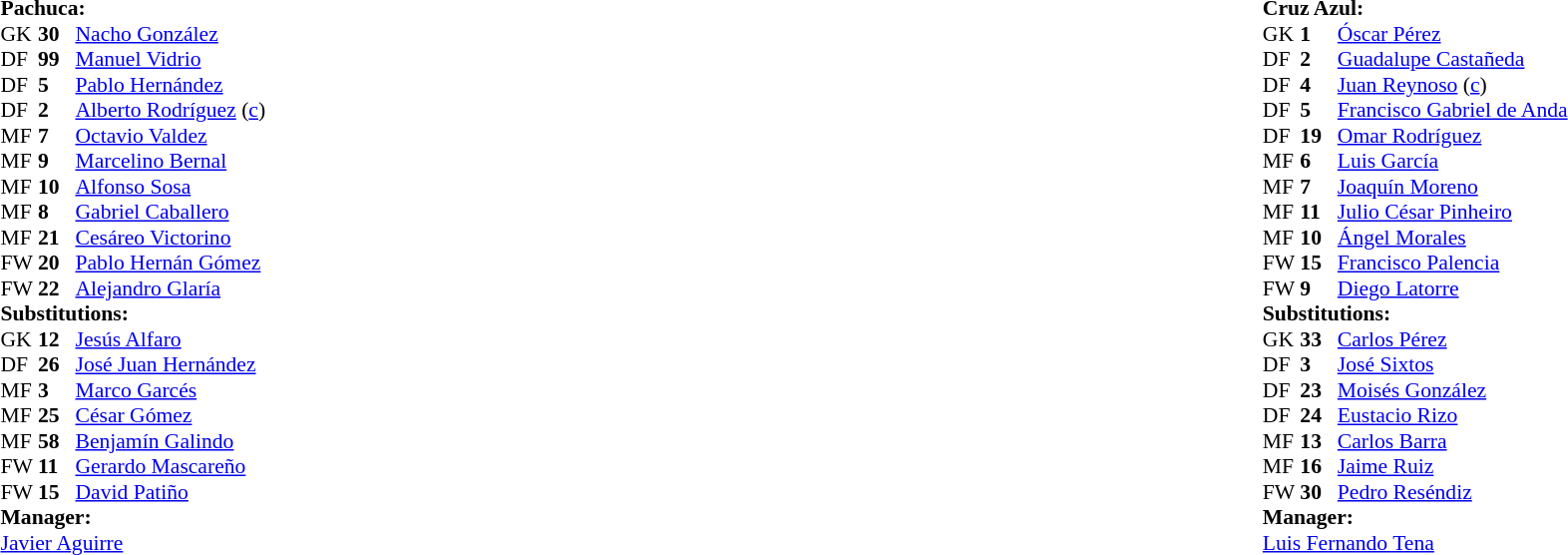<table width="100%">
<tr>
<td valign="top" width="50%"><br><table style="font-size: 90%" cellspacing="0" cellpadding="0">
<tr>
<td colspan="4"><strong>Pachuca:</strong></td>
</tr>
<tr>
<th width=25></th>
<th width=25></th>
</tr>
<tr>
<td>GK</td>
<td><strong>30</strong></td>
<td> <a href='#'>Nacho González</a></td>
</tr>
<tr>
<td>DF</td>
<td><strong>99</strong></td>
<td> <a href='#'>Manuel Vidrio</a></td>
<td></td>
</tr>
<tr>
<td>DF</td>
<td><strong>5</strong></td>
<td> <a href='#'>Pablo Hernández</a></td>
</tr>
<tr>
<td>DF</td>
<td><strong>2</strong></td>
<td> <a href='#'>Alberto Rodríguez</a> (<a href='#'>c</a>)</td>
</tr>
<tr>
<td>MF</td>
<td><strong>7</strong></td>
<td> <a href='#'>Octavio Valdez</a></td>
</tr>
<tr>
<td>MF</td>
<td><strong>9</strong></td>
<td> <a href='#'>Marcelino Bernal</a></td>
</tr>
<tr>
<td>MF</td>
<td><strong>10</strong></td>
<td> <a href='#'>Alfonso Sosa</a></td>
<td></td>
<td></td>
</tr>
<tr>
<td>MF</td>
<td><strong>8</strong></td>
<td> <a href='#'>Gabriel Caballero</a></td>
<td></td>
</tr>
<tr>
<td>MF</td>
<td><strong>21</strong></td>
<td> <a href='#'>Cesáreo Victorino</a></td>
</tr>
<tr>
<td>FW</td>
<td><strong>20</strong></td>
<td> <a href='#'>Pablo Hernán Gómez</a></td>
<td></td>
<td></td>
</tr>
<tr>
<td>FW</td>
<td><strong>22</strong></td>
<td> <a href='#'>Alejandro Glaría</a></td>
<td></td>
<td></td>
</tr>
<tr>
<td colspan=3><strong>Substitutions:</strong></td>
</tr>
<tr>
<td>GK</td>
<td><strong>12</strong></td>
<td> <a href='#'>Jesús Alfaro</a></td>
</tr>
<tr>
<td>DF</td>
<td><strong>26</strong></td>
<td> <a href='#'>José Juan Hernández</a></td>
</tr>
<tr>
<td>MF</td>
<td><strong>3</strong></td>
<td> <a href='#'>Marco Garcés</a></td>
</tr>
<tr>
<td>MF</td>
<td><strong>25</strong></td>
<td> <a href='#'>César Gómez</a></td>
<td></td>
<td></td>
</tr>
<tr>
<td>MF</td>
<td><strong>58</strong></td>
<td> <a href='#'>Benjamín Galindo</a></td>
<td></td>
<td></td>
</tr>
<tr>
<td>FW</td>
<td><strong>11</strong></td>
<td> <a href='#'>Gerardo Mascareño</a></td>
<td></td>
<td></td>
</tr>
<tr>
<td>FW</td>
<td><strong>15</strong></td>
<td> <a href='#'>David Patiño</a></td>
</tr>
<tr>
<td colspan=3><strong>Manager:</strong></td>
</tr>
<tr>
<td colspan=4> <a href='#'>Javier Aguirre</a></td>
</tr>
</table>
</td>
<td valign=top></td>
<td valign=top width=50%><br><table style="font-size: 90%" cellspacing="0" cellpadding="0" align=center>
<tr>
<td colspan="4"><strong>Cruz Azul:</strong></td>
</tr>
<tr>
<th width=25></th>
<th width=25></th>
</tr>
<tr>
<td>GK</td>
<td><strong>1</strong></td>
<td> <a href='#'>Óscar Pérez</a></td>
</tr>
<tr>
<td>DF</td>
<td><strong>2</strong></td>
<td> <a href='#'>Guadalupe Castañeda</a></td>
</tr>
<tr>
<td>DF</td>
<td><strong>4</strong></td>
<td> <a href='#'>Juan Reynoso</a> (<a href='#'>c</a>)</td>
<td></td>
</tr>
<tr>
<td>DF</td>
<td><strong>5</strong></td>
<td> <a href='#'>Francisco Gabriel de Anda</a></td>
</tr>
<tr>
<td>DF</td>
<td><strong>19</strong></td>
<td> <a href='#'>Omar Rodríguez</a></td>
<td></td>
</tr>
<tr>
<td>MF</td>
<td><strong>6</strong></td>
<td> <a href='#'>Luis García</a></td>
</tr>
<tr>
<td>MF</td>
<td><strong>7</strong></td>
<td> <a href='#'>Joaquín Moreno</a></td>
<td></td>
</tr>
<tr>
<td>MF</td>
<td><strong>11</strong></td>
<td> <a href='#'>Julio César Pinheiro</a></td>
<td></td>
<td></td>
</tr>
<tr>
<td>MF</td>
<td><strong>10</strong></td>
<td> <a href='#'>Ángel Morales</a></td>
</tr>
<tr>
<td>FW</td>
<td><strong>15</strong></td>
<td> <a href='#'>Francisco Palencia</a></td>
</tr>
<tr>
<td>FW</td>
<td><strong>9</strong></td>
<td> <a href='#'>Diego Latorre</a></td>
</tr>
<tr>
<td colspan=3><strong>Substitutions:</strong></td>
</tr>
<tr>
<td>GK</td>
<td><strong>33</strong></td>
<td> <a href='#'>Carlos Pérez</a></td>
</tr>
<tr>
<td>DF</td>
<td><strong>3</strong></td>
<td> <a href='#'>José Sixtos</a></td>
</tr>
<tr>
<td>DF</td>
<td><strong>23</strong></td>
<td> <a href='#'>Moisés González</a></td>
</tr>
<tr>
<td>DF</td>
<td><strong>24</strong></td>
<td> <a href='#'>Eustacio Rizo</a></td>
</tr>
<tr>
<td>MF</td>
<td><strong>13</strong></td>
<td> <a href='#'>Carlos Barra</a></td>
</tr>
<tr>
<td>MF</td>
<td><strong>16</strong></td>
<td> <a href='#'>Jaime Ruiz</a></td>
</tr>
<tr>
<td>FW</td>
<td><strong>30</strong></td>
<td> <a href='#'>Pedro Reséndiz</a></td>
<td></td>
<td></td>
</tr>
<tr>
<td colspan=3><strong>Manager:</strong></td>
</tr>
<tr>
<td colspan=4> <a href='#'>Luis Fernando Tena</a></td>
</tr>
</table>
</td>
</tr>
</table>
